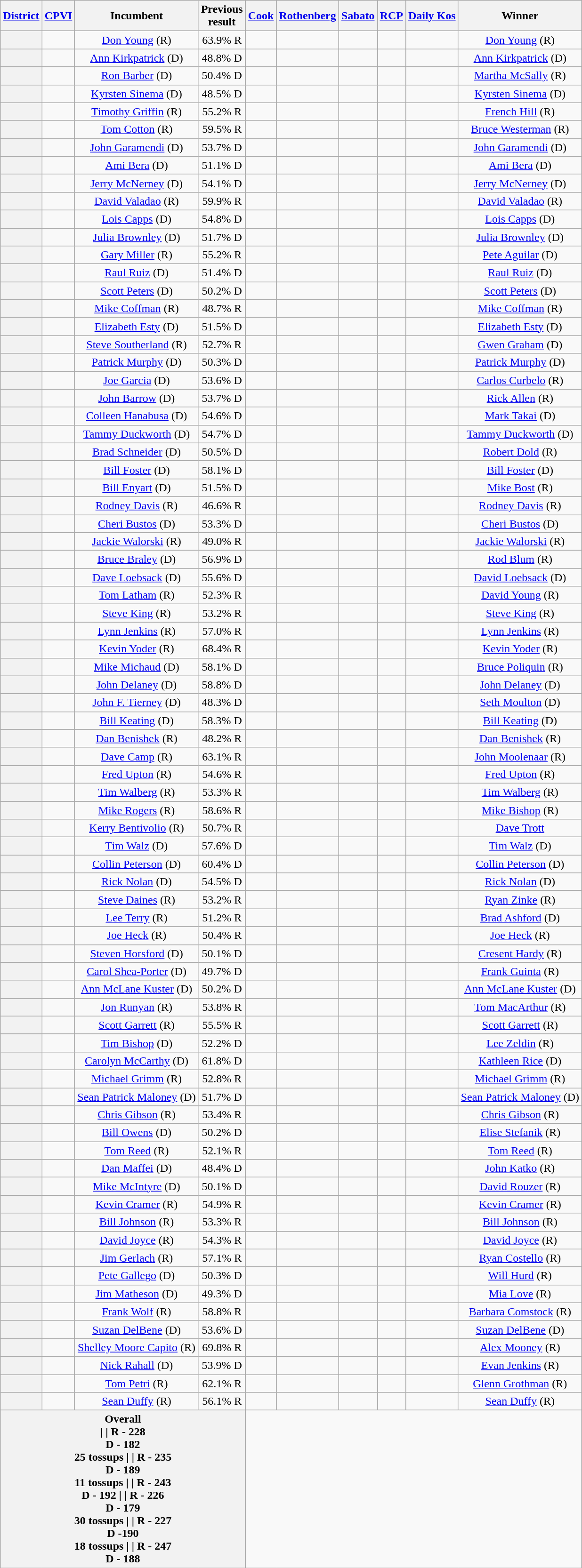<table class="wikitable sortable" style="text-align:center">
<tr>
<th><a href='#'>District</a></th>
<th><a href='#'>CPVI</a></th>
<th class="unsortable">Incumbent</th>
<th>Previous<br>result</th>
<th><a href='#'>Cook</a><br></th>
<th><a href='#'>Rothenberg</a><br></th>
<th><a href='#'>Sabato</a><br></th>
<th><a href='#'>RCP</a><br></th>
<th><a href='#'>Daily Kos</a><br></th>
<th>Winner</th>
</tr>
<tr>
<th></th>
<td></td>
<td><a href='#'>Don Young</a> (R)</td>
<td>63.9% R</td>
<td></td>
<td></td>
<td></td>
<td></td>
<td></td>
<td data-sort-value=1 ><a href='#'>Don Young</a> (R)</td>
</tr>
<tr>
<th></th>
<td></td>
<td><a href='#'>Ann Kirkpatrick</a> (D)</td>
<td>48.8% D</td>
<td></td>
<td></td>
<td></td>
<td></td>
<td></td>
<td data-sort-value=-1 ><a href='#'>Ann Kirkpatrick</a> (D)</td>
</tr>
<tr>
<th></th>
<td></td>
<td><a href='#'>Ron Barber</a> (D)</td>
<td>50.4% D</td>
<td></td>
<td></td>
<td></td>
<td></td>
<td></td>
<td data-sort-value=1 ><a href='#'>Martha McSally</a> (R)</td>
</tr>
<tr>
<th></th>
<td></td>
<td><a href='#'>Kyrsten Sinema</a> (D)</td>
<td>48.5% D</td>
<td></td>
<td></td>
<td></td>
<td></td>
<td></td>
<td data-sort-value=-1 ><a href='#'>Kyrsten Sinema</a> (D)</td>
</tr>
<tr>
<th></th>
<td></td>
<td><a href='#'>Timothy Griffin</a> (R) </td>
<td>55.2% R</td>
<td></td>
<td></td>
<td></td>
<td></td>
<td></td>
<td data-sort-value=1 ><a href='#'>French Hill</a> (R)</td>
</tr>
<tr>
<th></th>
<td></td>
<td><a href='#'>Tom Cotton</a> (R) </td>
<td>59.5% R</td>
<td></td>
<td></td>
<td></td>
<td></td>
<td></td>
<td data-sort-value=1 ><a href='#'>Bruce Westerman</a> (R)</td>
</tr>
<tr>
<th></th>
<td></td>
<td><a href='#'>John Garamendi</a> (D)</td>
<td>53.7% D</td>
<td></td>
<td></td>
<td></td>
<td></td>
<td></td>
<td data-sort-value=-1 ><a href='#'>John Garamendi</a> (D)</td>
</tr>
<tr>
<th></th>
<td></td>
<td><a href='#'>Ami Bera</a> (D)</td>
<td>51.1% D</td>
<td></td>
<td></td>
<td></td>
<td></td>
<td></td>
<td data-sort-value=-1 ><a href='#'>Ami Bera</a> (D)</td>
</tr>
<tr>
<th></th>
<td></td>
<td><a href='#'>Jerry McNerney</a> (D)</td>
<td>54.1% D</td>
<td></td>
<td></td>
<td></td>
<td></td>
<td></td>
<td data-sort-value=-1 ><a href='#'>Jerry McNerney</a> (D)</td>
</tr>
<tr>
<th></th>
<td></td>
<td><a href='#'>David Valadao</a> (R)</td>
<td>59.9% R</td>
<td></td>
<td></td>
<td></td>
<td></td>
<td></td>
<td data-sort-value=1 ><a href='#'>David Valadao</a> (R)</td>
</tr>
<tr>
<th></th>
<td></td>
<td><a href='#'>Lois Capps</a> (D)</td>
<td>54.8% D</td>
<td></td>
<td></td>
<td></td>
<td></td>
<td></td>
<td data-sort-value=-1 ><a href='#'>Lois Capps</a> (D)</td>
</tr>
<tr>
<th></th>
<td></td>
<td><a href='#'>Julia Brownley</a> (D)</td>
<td>51.7% D</td>
<td></td>
<td></td>
<td></td>
<td></td>
<td></td>
<td data-sort-value=-1 ><a href='#'>Julia Brownley</a> (D)</td>
</tr>
<tr>
<th></th>
<td></td>
<td><a href='#'>Gary Miller</a> (R) </td>
<td>55.2% R</td>
<td></td>
<td></td>
<td></td>
<td></td>
<td></td>
<td data-sort-value=-1 ><a href='#'>Pete Aguilar</a> (D)</td>
</tr>
<tr>
<th></th>
<td></td>
<td><a href='#'>Raul Ruiz</a> (D)</td>
<td>51.4% D</td>
<td></td>
<td></td>
<td></td>
<td></td>
<td></td>
<td data-sort-value=-1 ><a href='#'>Raul Ruiz</a> (D)</td>
</tr>
<tr>
<th></th>
<td></td>
<td><a href='#'>Scott Peters</a> (D)</td>
<td>50.2% D</td>
<td></td>
<td></td>
<td></td>
<td></td>
<td></td>
<td data-sort-value=-1 ><a href='#'>Scott Peters</a> (D)</td>
</tr>
<tr>
<th></th>
<td></td>
<td><a href='#'>Mike Coffman</a> (R)</td>
<td>48.7% R</td>
<td></td>
<td></td>
<td></td>
<td></td>
<td></td>
<td data-sort-value=1 ><a href='#'>Mike Coffman</a> (R)</td>
</tr>
<tr>
<th></th>
<td></td>
<td><a href='#'>Elizabeth Esty</a> (D)</td>
<td>51.5% D</td>
<td></td>
<td></td>
<td></td>
<td></td>
<td></td>
<td data-sort-value=-1 ><a href='#'>Elizabeth Esty</a> (D)</td>
</tr>
<tr>
<th></th>
<td></td>
<td><a href='#'>Steve Southerland</a> (R)</td>
<td>52.7% R</td>
<td></td>
<td></td>
<td></td>
<td></td>
<td></td>
<td data-sort-value=-1 ><a href='#'>Gwen Graham</a> (D)</td>
</tr>
<tr>
<th></th>
<td></td>
<td><a href='#'>Patrick Murphy</a> (D)</td>
<td>50.3% D</td>
<td></td>
<td></td>
<td></td>
<td></td>
<td></td>
<td data-sort-value=-1 ><a href='#'>Patrick Murphy</a> (D)</td>
</tr>
<tr>
<th></th>
<td></td>
<td><a href='#'>Joe Garcia</a> (D)</td>
<td>53.6% D</td>
<td></td>
<td></td>
<td></td>
<td></td>
<td></td>
<td data-sort-value=1 ><a href='#'>Carlos Curbelo</a> (R)</td>
</tr>
<tr>
<th></th>
<td></td>
<td><a href='#'>John Barrow</a> (D)</td>
<td>53.7% D</td>
<td></td>
<td></td>
<td></td>
<td></td>
<td></td>
<td data-sort-value=1 ><a href='#'>Rick Allen</a> (R)</td>
</tr>
<tr>
<th></th>
<td></td>
<td><a href='#'>Colleen Hanabusa</a> (D) </td>
<td>54.6% D</td>
<td></td>
<td></td>
<td></td>
<td></td>
<td></td>
<td data-sort-value=-1 ><a href='#'>Mark Takai</a> (D)</td>
</tr>
<tr>
<th></th>
<td></td>
<td><a href='#'>Tammy Duckworth</a> (D)</td>
<td>54.7% D</td>
<td></td>
<td></td>
<td></td>
<td></td>
<td></td>
<td data-sort-value=-1 ><a href='#'>Tammy Duckworth</a> (D)</td>
</tr>
<tr>
<th></th>
<td></td>
<td><a href='#'>Brad Schneider</a> (D)</td>
<td>50.5% D</td>
<td></td>
<td></td>
<td></td>
<td></td>
<td></td>
<td data-sort-value=1 ><a href='#'>Robert Dold</a> (R)</td>
</tr>
<tr>
<th></th>
<td></td>
<td><a href='#'>Bill Foster</a> (D)</td>
<td>58.1% D</td>
<td></td>
<td></td>
<td></td>
<td></td>
<td></td>
<td data-sort-value=-1 ><a href='#'>Bill Foster</a> (D)</td>
</tr>
<tr>
<th></th>
<td></td>
<td><a href='#'>Bill Enyart</a> (D)</td>
<td>51.5% D</td>
<td></td>
<td></td>
<td></td>
<td></td>
<td></td>
<td data-sort-value=1 ><a href='#'>Mike Bost</a> (R)</td>
</tr>
<tr>
<th></th>
<td></td>
<td><a href='#'>Rodney Davis</a> (R)</td>
<td>46.6% R</td>
<td></td>
<td></td>
<td></td>
<td></td>
<td></td>
<td data-sort-value=1 ><a href='#'>Rodney Davis</a> (R)</td>
</tr>
<tr>
<th></th>
<td></td>
<td><a href='#'>Cheri Bustos</a> (D)</td>
<td>53.3% D</td>
<td></td>
<td></td>
<td></td>
<td></td>
<td></td>
<td data-sort-value=-1 ><a href='#'>Cheri Bustos</a> (D)</td>
</tr>
<tr>
<th></th>
<td></td>
<td><a href='#'>Jackie Walorski</a> (R)</td>
<td>49.0% R</td>
<td></td>
<td></td>
<td></td>
<td></td>
<td></td>
<td data-sort-value=1 ><a href='#'>Jackie Walorski</a> (R)</td>
</tr>
<tr>
<th></th>
<td></td>
<td><a href='#'>Bruce Braley</a> (D) </td>
<td>56.9% D</td>
<td></td>
<td></td>
<td></td>
<td></td>
<td></td>
<td data-sort-value=1 ><a href='#'>Rod Blum</a> (R)</td>
</tr>
<tr>
<th></th>
<td></td>
<td><a href='#'>Dave Loebsack</a> (D)</td>
<td>55.6% D</td>
<td></td>
<td></td>
<td></td>
<td></td>
<td></td>
<td data-sort-value=-1 ><a href='#'>David Loebsack</a> (D)</td>
</tr>
<tr>
<th></th>
<td></td>
<td><a href='#'>Tom Latham</a> (R) </td>
<td>52.3% R</td>
<td></td>
<td></td>
<td></td>
<td></td>
<td></td>
<td data-sort-value=1 ><a href='#'>David Young</a> (R)</td>
</tr>
<tr>
<th></th>
<td></td>
<td><a href='#'>Steve King</a> (R)</td>
<td>53.2% R</td>
<td></td>
<td></td>
<td></td>
<td></td>
<td></td>
<td data-sort-value=1 ><a href='#'>Steve King</a> (R)</td>
</tr>
<tr>
<th></th>
<td></td>
<td><a href='#'>Lynn Jenkins</a> (R)</td>
<td>57.0% R</td>
<td></td>
<td></td>
<td></td>
<td></td>
<td></td>
<td data-sort-value=1 ><a href='#'>Lynn Jenkins</a> (R)</td>
</tr>
<tr>
<th></th>
<td></td>
<td><a href='#'>Kevin Yoder</a> (R)</td>
<td>68.4% R</td>
<td></td>
<td></td>
<td></td>
<td></td>
<td></td>
<td data-sort-value=1 ><a href='#'>Kevin Yoder</a> (R)</td>
</tr>
<tr>
<th></th>
<td></td>
<td><a href='#'>Mike Michaud</a> (D) </td>
<td>58.1% D</td>
<td></td>
<td></td>
<td></td>
<td></td>
<td></td>
<td data-sort-value=1 ><a href='#'>Bruce Poliquin</a> (R)</td>
</tr>
<tr>
<th></th>
<td></td>
<td><a href='#'>John Delaney</a> (D)</td>
<td>58.8% D</td>
<td></td>
<td></td>
<td></td>
<td></td>
<td></td>
<td data-sort-value=-1 ><a href='#'>John Delaney</a> (D)</td>
</tr>
<tr>
<th></th>
<td></td>
<td><a href='#'>John F. Tierney</a> (D) </td>
<td>48.3% D</td>
<td></td>
<td></td>
<td></td>
<td></td>
<td></td>
<td data-sort-value=-1 ><a href='#'>Seth Moulton</a> (D)</td>
</tr>
<tr>
<th></th>
<td></td>
<td><a href='#'>Bill Keating</a> (D)</td>
<td>58.3% D</td>
<td></td>
<td></td>
<td></td>
<td></td>
<td></td>
<td data-sort-value=-1 ><a href='#'>Bill Keating</a> (D)</td>
</tr>
<tr>
<th></th>
<td></td>
<td><a href='#'>Dan Benishek</a> (R)</td>
<td>48.2% R</td>
<td></td>
<td></td>
<td></td>
<td></td>
<td></td>
<td data-sort-value=1 ><a href='#'>Dan Benishek</a> (R)</td>
</tr>
<tr>
<th></th>
<td></td>
<td><a href='#'>Dave Camp</a> (R) </td>
<td>63.1% R</td>
<td></td>
<td></td>
<td></td>
<td></td>
<td></td>
<td data-sort-value=1 ><a href='#'>John Moolenaar</a> (R)</td>
</tr>
<tr>
<th></th>
<td></td>
<td><a href='#'>Fred Upton</a> (R)</td>
<td>54.6% R</td>
<td></td>
<td></td>
<td></td>
<td></td>
<td></td>
<td data-sort-value=1 ><a href='#'>Fred Upton</a> (R)</td>
</tr>
<tr>
<th></th>
<td></td>
<td><a href='#'>Tim Walberg</a> (R)</td>
<td>53.3% R</td>
<td></td>
<td></td>
<td></td>
<td></td>
<td></td>
<td data-sort-value=1 ><a href='#'>Tim Walberg</a> (R)</td>
</tr>
<tr>
<th></th>
<td></td>
<td><a href='#'>Mike Rogers</a> (R) </td>
<td>58.6% R</td>
<td></td>
<td></td>
<td></td>
<td></td>
<td></td>
<td data-sort-value=1 ><a href='#'>Mike Bishop</a> (R)</td>
</tr>
<tr>
<th></th>
<td></td>
<td><a href='#'>Kerry Bentivolio</a> (R) </td>
<td>50.7% R</td>
<td></td>
<td></td>
<td></td>
<td></td>
<td></td>
<td data-sort-value=1 ><a href='#'>Dave Trott</a></td>
</tr>
<tr>
<th></th>
<td></td>
<td><a href='#'>Tim Walz</a> (D)</td>
<td>57.6% D</td>
<td></td>
<td></td>
<td></td>
<td></td>
<td></td>
<td data-sort-value=-1 ><a href='#'>Tim Walz</a> (D)</td>
</tr>
<tr>
<th></th>
<td></td>
<td><a href='#'>Collin Peterson</a> (D)</td>
<td>60.4% D</td>
<td></td>
<td></td>
<td></td>
<td></td>
<td></td>
<td data-sort-value=-1 ><a href='#'>Collin Peterson</a> (D)</td>
</tr>
<tr>
<th></th>
<td></td>
<td><a href='#'>Rick Nolan</a> (D)</td>
<td>54.5% D</td>
<td></td>
<td></td>
<td></td>
<td></td>
<td></td>
<td data-sort-value=-1 ><a href='#'>Rick Nolan</a> (D)</td>
</tr>
<tr>
<th></th>
<td></td>
<td><a href='#'>Steve Daines</a> (R) </td>
<td>53.2% R</td>
<td></td>
<td></td>
<td></td>
<td></td>
<td></td>
<td data-sort-value=1 ><a href='#'>Ryan Zinke</a> (R)</td>
</tr>
<tr>
<th></th>
<td></td>
<td><a href='#'>Lee Terry</a> (R)</td>
<td>51.2% R</td>
<td></td>
<td></td>
<td></td>
<td></td>
<td></td>
<td data-sort-value=-1 ><a href='#'>Brad Ashford</a> (D)</td>
</tr>
<tr>
<th></th>
<td></td>
<td><a href='#'>Joe Heck</a> (R)</td>
<td>50.4% R</td>
<td></td>
<td></td>
<td></td>
<td></td>
<td></td>
<td data-sort-value=1 ><a href='#'>Joe Heck</a> (R)</td>
</tr>
<tr>
<th></th>
<td></td>
<td><a href='#'>Steven Horsford</a> (D)</td>
<td>50.1% D</td>
<td></td>
<td></td>
<td></td>
<td></td>
<td></td>
<td data-sort-value=1 ><a href='#'>Cresent Hardy</a> (R)</td>
</tr>
<tr>
<th></th>
<td></td>
<td><a href='#'>Carol Shea-Porter</a> (D)</td>
<td>49.7% D</td>
<td></td>
<td></td>
<td></td>
<td></td>
<td></td>
<td data-sort-value=1 ><a href='#'>Frank Guinta</a> (R)</td>
</tr>
<tr>
<th></th>
<td></td>
<td><a href='#'>Ann McLane Kuster</a> (D)</td>
<td>50.2% D</td>
<td></td>
<td></td>
<td></td>
<td></td>
<td></td>
<td data-sort-value=-1 ><a href='#'>Ann McLane Kuster</a> (D)</td>
</tr>
<tr>
<th></th>
<td></td>
<td><a href='#'>Jon Runyan</a> (R) </td>
<td>53.8% R</td>
<td></td>
<td></td>
<td></td>
<td></td>
<td></td>
<td data-sort-value=1 ><a href='#'>Tom MacArthur</a> (R)</td>
</tr>
<tr>
<th></th>
<td></td>
<td><a href='#'>Scott Garrett</a> (R)</td>
<td>55.5% R</td>
<td></td>
<td></td>
<td></td>
<td></td>
<td></td>
<td data-sort-value=1 ><a href='#'>Scott Garrett</a> (R)</td>
</tr>
<tr>
<th></th>
<td></td>
<td><a href='#'>Tim Bishop</a> (D)</td>
<td>52.2% D</td>
<td></td>
<td></td>
<td></td>
<td></td>
<td></td>
<td data-sort-value=1 ><a href='#'>Lee Zeldin</a> (R)</td>
</tr>
<tr>
<th></th>
<td></td>
<td><a href='#'>Carolyn McCarthy</a> (D) </td>
<td>61.8% D</td>
<td></td>
<td></td>
<td></td>
<td></td>
<td></td>
<td data-sort-value=-1 ><a href='#'>Kathleen Rice</a> (D)</td>
</tr>
<tr>
<th></th>
<td></td>
<td><a href='#'>Michael Grimm</a> (R)</td>
<td>52.8% R</td>
<td></td>
<td></td>
<td></td>
<td></td>
<td></td>
<td data-sort-value=1 ><a href='#'>Michael Grimm</a> (R)</td>
</tr>
<tr>
<th></th>
<td></td>
<td><a href='#'>Sean Patrick Maloney</a> (D)</td>
<td>51.7% D</td>
<td></td>
<td></td>
<td></td>
<td></td>
<td></td>
<td data-sort-value=-1 ><a href='#'>Sean Patrick Maloney</a> (D)</td>
</tr>
<tr>
<th></th>
<td></td>
<td><a href='#'>Chris Gibson</a> (R)</td>
<td>53.4% R</td>
<td></td>
<td></td>
<td></td>
<td></td>
<td></td>
<td data-sort-value=1 ><a href='#'>Chris Gibson</a> (R)</td>
</tr>
<tr>
<th></th>
<td></td>
<td><a href='#'>Bill Owens</a> (D) </td>
<td>50.2% D</td>
<td></td>
<td></td>
<td></td>
<td></td>
<td></td>
<td data-sort-value=1 ><a href='#'>Elise Stefanik</a> (R)</td>
</tr>
<tr>
<th></th>
<td></td>
<td><a href='#'>Tom Reed</a> (R)</td>
<td>52.1% R</td>
<td></td>
<td></td>
<td></td>
<td></td>
<td></td>
<td data-sort-value=1 ><a href='#'>Tom Reed</a> (R)</td>
</tr>
<tr>
<th></th>
<td></td>
<td><a href='#'>Dan Maffei</a> (D)</td>
<td>48.4% D</td>
<td></td>
<td></td>
<td></td>
<td></td>
<td></td>
<td data-sort-value=1 ><a href='#'>John Katko</a> (R)</td>
</tr>
<tr>
<th></th>
<td></td>
<td><a href='#'>Mike McIntyre</a> (D) </td>
<td>50.1% D</td>
<td></td>
<td></td>
<td></td>
<td></td>
<td></td>
<td data-sort-value=1 ><a href='#'>David Rouzer</a> (R)</td>
</tr>
<tr>
<th></th>
<td></td>
<td><a href='#'>Kevin Cramer</a> (R)</td>
<td>54.9% R</td>
<td></td>
<td></td>
<td></td>
<td></td>
<td></td>
<td data-sort-value=1 ><a href='#'>Kevin Cramer</a> (R)</td>
</tr>
<tr>
<th></th>
<td></td>
<td><a href='#'>Bill Johnson</a> (R)</td>
<td>53.3% R</td>
<td></td>
<td></td>
<td></td>
<td></td>
<td></td>
<td data-sort-value=1 ><a href='#'>Bill Johnson</a> (R)</td>
</tr>
<tr>
<th></th>
<td></td>
<td><a href='#'>David Joyce</a> (R)</td>
<td>54.3% R</td>
<td></td>
<td></td>
<td></td>
<td></td>
<td></td>
<td data-sort-value=1 ><a href='#'>David Joyce</a> (R)</td>
</tr>
<tr>
<th></th>
<td></td>
<td><a href='#'>Jim Gerlach</a> (R) </td>
<td>57.1% R</td>
<td></td>
<td></td>
<td></td>
<td></td>
<td></td>
<td data-sort-value=1 ><a href='#'>Ryan Costello</a> (R)</td>
</tr>
<tr>
<th></th>
<td></td>
<td><a href='#'>Pete Gallego</a> (D)</td>
<td>50.3% D</td>
<td></td>
<td></td>
<td></td>
<td></td>
<td></td>
<td data-sort-value=1 ><a href='#'>Will Hurd</a> (R)</td>
</tr>
<tr>
<th></th>
<td></td>
<td><a href='#'>Jim Matheson</a> (D) </td>
<td>49.3% D</td>
<td></td>
<td></td>
<td></td>
<td></td>
<td></td>
<td data-sort-value=1 ><a href='#'>Mia Love</a> (R)</td>
</tr>
<tr>
<th></th>
<td></td>
<td><a href='#'>Frank Wolf</a> (R) </td>
<td>58.8% R</td>
<td></td>
<td></td>
<td></td>
<td></td>
<td></td>
<td data-sort-value=1 ><a href='#'>Barbara Comstock</a> (R)</td>
</tr>
<tr>
<th></th>
<td></td>
<td><a href='#'>Suzan DelBene</a> (D)</td>
<td>53.6% D</td>
<td></td>
<td></td>
<td></td>
<td></td>
<td></td>
<td data-sort-value=-1 ><a href='#'>Suzan DelBene</a> (D)</td>
</tr>
<tr>
<th></th>
<td></td>
<td><a href='#'>Shelley Moore Capito</a> (R) </td>
<td>69.8% R</td>
<td></td>
<td></td>
<td></td>
<td></td>
<td></td>
<td data-sort-value=1 ><a href='#'>Alex Mooney</a> (R)</td>
</tr>
<tr>
<th></th>
<td></td>
<td><a href='#'>Nick Rahall</a> (D)</td>
<td>53.9% D</td>
<td></td>
<td></td>
<td></td>
<td></td>
<td></td>
<td data-sort-value=1 ><a href='#'>Evan Jenkins</a> (R)</td>
</tr>
<tr>
<th></th>
<td></td>
<td><a href='#'>Tom Petri</a> (R) </td>
<td>62.1% R</td>
<td></td>
<td></td>
<td></td>
<td></td>
<td></td>
<td data-sort-value=1 ><a href='#'>Glenn Grothman</a> (R)</td>
</tr>
<tr>
<th></th>
<td></td>
<td><a href='#'>Sean Duffy</a> (R)</td>
<td>56.1% R</td>
<td></td>
<td></td>
<td></td>
<td></td>
<td></td>
<td data-sort-value=1 ><a href='#'>Sean Duffy</a> (R)</td>
</tr>
<tr>
<th colspan=4>Overall<br>|  | R - 228<br>D - 182<br> 25 tossups
|  | R - 235<br>D - 189<br> 11 tossups
|  | R - 243<br>D - 192
|  | R - 226<br>D - 179<br> 30 tossups
|  | R - 227<br>D -190 <br> 18 tossups
|  | R - 247<br>D - 188</th>
</tr>
</table>
